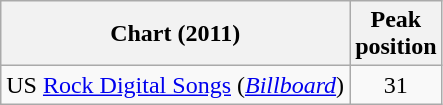<table class="wikitable sortable">
<tr>
<th align="left">Chart (2011)</th>
<th align="center">Peak<br>position</th>
</tr>
<tr>
<td>US <a href='#'>Rock Digital Songs</a> (<em><a href='#'>Billboard</a></em>)</td>
<td style="text-align:center;">31</td>
</tr>
</table>
